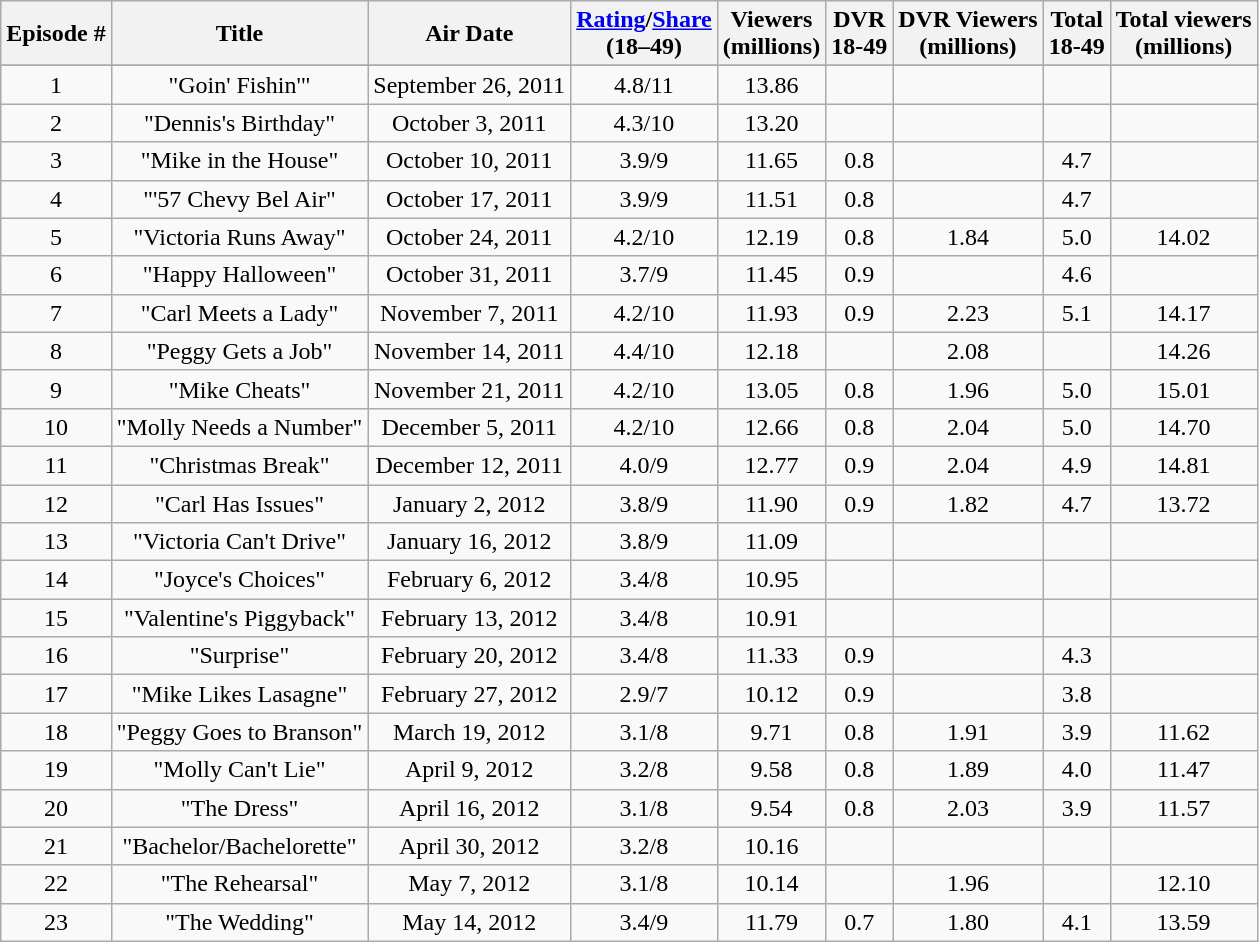<table class="wikitable" style="text-align:center">
<tr ">
<th>Episode #</th>
<th>Title</th>
<th>Air Date</th>
<th><a href='#'>Rating</a>/<a href='#'>Share</a><br>(18–49)</th>
<th>Viewers<br>(millions)</th>
<th>DVR<br>18-49</th>
<th>DVR Viewers<br>(millions)</th>
<th>Total<br>18-49</th>
<th>Total viewers<br>(millions)</th>
</tr>
<tr>
</tr>
<tr>
<td style="text-align:center;">1</td>
<td>"Goin' Fishin'"</td>
<td>September 26, 2011</td>
<td>4.8/11</td>
<td>13.86</td>
<td></td>
<td></td>
<td></td>
<td></td>
</tr>
<tr>
<td style="text-align:center;">2</td>
<td>"Dennis's Birthday"</td>
<td>October 3, 2011</td>
<td>4.3/10</td>
<td>13.20</td>
<td></td>
<td></td>
<td></td>
<td></td>
</tr>
<tr>
<td style="text-align:center;">3</td>
<td>"Mike in the House"</td>
<td>October 10, 2011</td>
<td>3.9/9</td>
<td>11.65</td>
<td>0.8</td>
<td></td>
<td>4.7</td>
<td></td>
</tr>
<tr>
<td style="text-align:center;">4</td>
<td>"'57 Chevy Bel Air"</td>
<td>October 17, 2011</td>
<td>3.9/9</td>
<td>11.51</td>
<td>0.8</td>
<td></td>
<td>4.7</td>
<td></td>
</tr>
<tr>
<td style="text-align:center;">5</td>
<td>"Victoria Runs Away"</td>
<td>October 24, 2011</td>
<td>4.2/10</td>
<td>12.19</td>
<td>0.8</td>
<td>1.84</td>
<td>5.0</td>
<td>14.02</td>
</tr>
<tr>
<td style="text-align:center;">6</td>
<td>"Happy Halloween"</td>
<td>October 31, 2011</td>
<td>3.7/9</td>
<td>11.45</td>
<td>0.9</td>
<td></td>
<td>4.6</td>
<td></td>
</tr>
<tr>
<td style="text-align:center;">7</td>
<td>"Carl Meets a Lady"</td>
<td>November 7, 2011</td>
<td>4.2/10</td>
<td>11.93</td>
<td>0.9</td>
<td>2.23</td>
<td>5.1</td>
<td>14.17</td>
</tr>
<tr>
<td style="text-align:center;">8</td>
<td>"Peggy Gets a Job"</td>
<td>November 14, 2011</td>
<td>4.4/10</td>
<td>12.18</td>
<td></td>
<td>2.08</td>
<td></td>
<td>14.26</td>
</tr>
<tr>
<td style="text-align:center;">9</td>
<td>"Mike Cheats"</td>
<td>November 21, 2011</td>
<td>4.2/10</td>
<td>13.05</td>
<td>0.8</td>
<td>1.96</td>
<td>5.0</td>
<td>15.01</td>
</tr>
<tr>
<td style="text-align:center;">10</td>
<td>"Molly Needs a Number"</td>
<td>December 5, 2011</td>
<td>4.2/10</td>
<td>12.66</td>
<td>0.8</td>
<td>2.04</td>
<td>5.0</td>
<td>14.70</td>
</tr>
<tr>
<td style="text-align:center;">11</td>
<td>"Christmas Break"</td>
<td>December 12, 2011</td>
<td>4.0/9</td>
<td>12.77</td>
<td>0.9</td>
<td>2.04</td>
<td>4.9</td>
<td>14.81</td>
</tr>
<tr>
<td style="text-align:center;">12</td>
<td>"Carl Has Issues"</td>
<td>January 2, 2012</td>
<td>3.8/9</td>
<td>11.90</td>
<td>0.9</td>
<td>1.82</td>
<td>4.7</td>
<td>13.72</td>
</tr>
<tr>
<td style="text-align:center;">13</td>
<td>"Victoria Can't Drive"</td>
<td>January 16, 2012</td>
<td>3.8/9</td>
<td>11.09</td>
<td></td>
<td></td>
<td></td>
<td></td>
</tr>
<tr>
<td style="text-align:center;">14</td>
<td>"Joyce's Choices"</td>
<td>February 6, 2012</td>
<td>3.4/8</td>
<td>10.95</td>
<td></td>
<td></td>
<td></td>
<td></td>
</tr>
<tr>
<td style="text-align:center;">15</td>
<td>"Valentine's Piggyback"</td>
<td>February 13, 2012</td>
<td>3.4/8</td>
<td>10.91</td>
<td></td>
<td></td>
<td></td>
<td></td>
</tr>
<tr>
<td style="text-align:center;">16</td>
<td>"Surprise"</td>
<td>February 20, 2012</td>
<td>3.4/8</td>
<td>11.33</td>
<td>0.9</td>
<td></td>
<td>4.3</td>
<td></td>
</tr>
<tr>
<td style="text-align:center;">17</td>
<td>"Mike Likes Lasagne"</td>
<td>February 27, 2012</td>
<td>2.9/7</td>
<td>10.12</td>
<td>0.9</td>
<td></td>
<td>3.8</td>
<td></td>
</tr>
<tr>
<td style="text-align:center;">18</td>
<td>"Peggy Goes to Branson"</td>
<td>March 19, 2012</td>
<td>3.1/8</td>
<td>9.71</td>
<td>0.8</td>
<td>1.91</td>
<td>3.9</td>
<td>11.62</td>
</tr>
<tr>
<td style="text-align:center;">19</td>
<td>"Molly Can't Lie"</td>
<td>April 9, 2012</td>
<td>3.2/8</td>
<td>9.58</td>
<td>0.8</td>
<td>1.89</td>
<td>4.0</td>
<td>11.47</td>
</tr>
<tr>
<td style="text-align:center;">20</td>
<td>"The Dress"</td>
<td>April 16, 2012</td>
<td>3.1/8</td>
<td>9.54</td>
<td>0.8</td>
<td>2.03</td>
<td>3.9</td>
<td>11.57</td>
</tr>
<tr>
<td style="text-align:center;">21</td>
<td>"Bachelor/Bachelorette"</td>
<td>April 30, 2012</td>
<td>3.2/8</td>
<td>10.16</td>
<td></td>
<td></td>
<td></td>
<td></td>
</tr>
<tr>
<td style="text-align:center;">22</td>
<td>"The Rehearsal"</td>
<td>May 7, 2012</td>
<td>3.1/8</td>
<td>10.14</td>
<td></td>
<td>1.96</td>
<td></td>
<td>12.10</td>
</tr>
<tr>
<td style="text-align:center;">23</td>
<td>"The Wedding"</td>
<td>May 14, 2012</td>
<td>3.4/9</td>
<td>11.79</td>
<td>0.7</td>
<td>1.80</td>
<td>4.1</td>
<td>13.59</td>
</tr>
</table>
